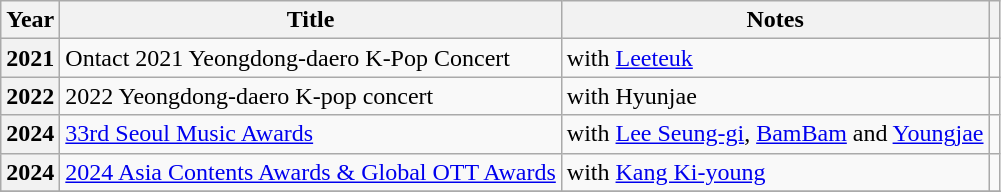<table class="wikitable plainrowheaders">
<tr>
<th scope="col">Year</th>
<th scope="col">Title</th>
<th scope="col">Notes</th>
<th scope="col" class="unsortable"></th>
</tr>
<tr>
<th scope="row">2021</th>
<td>Ontact 2021 Yeongdong-daero K-Pop Concert</td>
<td>with <a href='#'>Leeteuk</a></td>
<td style="text-align:center"></td>
</tr>
<tr>
<th scope="row">2022</th>
<td>2022 Yeongdong-daero K-pop concert</td>
<td>with Hyunjae</td>
<td style="text-align:center"></td>
</tr>
<tr>
<th scope="row">2024</th>
<td><a href='#'>33rd Seoul Music Awards</a></td>
<td>with <a href='#'>Lee Seung-gi</a>, <a href='#'>BamBam</a> and <a href='#'>Youngjae</a></td>
<td style="text-align:center"></td>
</tr>
<tr>
<th scope="row">2024</th>
<td><a href='#'>2024 Asia Contents Awards & Global OTT Awards</a></td>
<td>with <a href='#'>Kang Ki-young</a></td>
<td style="text-align:center"></td>
</tr>
<tr>
</tr>
</table>
